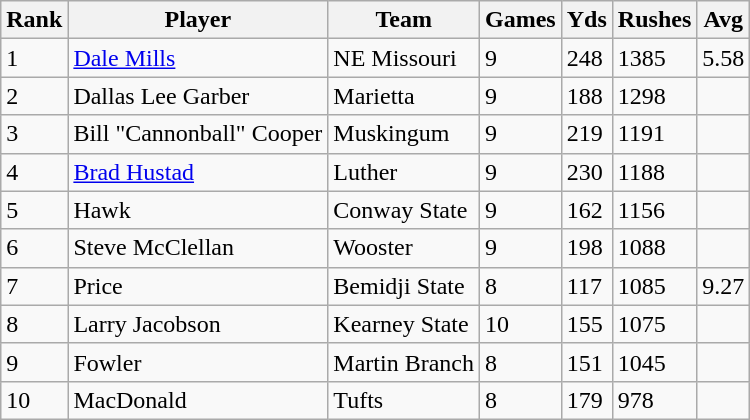<table class="wikitable sortable">
<tr>
<th>Rank</th>
<th>Player</th>
<th>Team</th>
<th>Games</th>
<th>Yds</th>
<th>Rushes</th>
<th>Avg</th>
</tr>
<tr>
<td>1</td>
<td><a href='#'>Dale Mills</a></td>
<td>NE Missouri</td>
<td>9</td>
<td>248</td>
<td>1385</td>
<td>5.58</td>
</tr>
<tr>
<td>2</td>
<td>Dallas Lee Garber</td>
<td>Marietta</td>
<td>9</td>
<td>188</td>
<td>1298</td>
<td></td>
</tr>
<tr>
<td>3</td>
<td>Bill "Cannonball" Cooper</td>
<td>Muskingum</td>
<td>9</td>
<td>219</td>
<td>1191</td>
<td></td>
</tr>
<tr>
<td>4</td>
<td><a href='#'>Brad Hustad</a></td>
<td>Luther</td>
<td>9</td>
<td>230</td>
<td>1188</td>
<td></td>
</tr>
<tr>
<td>5</td>
<td>Hawk</td>
<td>Conway State</td>
<td>9</td>
<td>162</td>
<td>1156</td>
<td></td>
</tr>
<tr>
<td>6</td>
<td>Steve McClellan</td>
<td>Wooster</td>
<td>9</td>
<td>198</td>
<td>1088</td>
<td></td>
</tr>
<tr>
<td>7</td>
<td>Price</td>
<td>Bemidji State</td>
<td>8</td>
<td>117</td>
<td>1085</td>
<td>9.27</td>
</tr>
<tr>
<td>8</td>
<td>Larry Jacobson</td>
<td>Kearney State</td>
<td>10</td>
<td>155</td>
<td>1075</td>
<td></td>
</tr>
<tr>
<td>9</td>
<td>Fowler</td>
<td>Martin Branch</td>
<td>8</td>
<td>151</td>
<td>1045</td>
<td></td>
</tr>
<tr>
<td>10</td>
<td>MacDonald</td>
<td>Tufts</td>
<td>8</td>
<td>179</td>
<td>978</td>
<td></td>
</tr>
</table>
